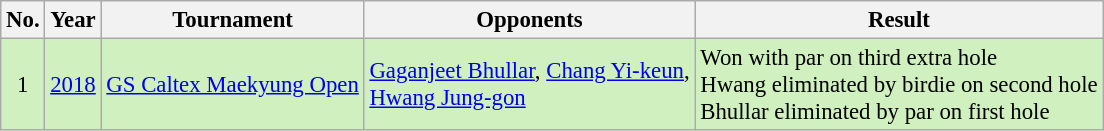<table class="wikitable" style="font-size:95%;">
<tr>
<th>No.</th>
<th>Year</th>
<th>Tournament</th>
<th>Opponents</th>
<th>Result</th>
</tr>
<tr style="background:#D0F0C0;">
<td align=center>1</td>
<td><a href='#'>2018</a></td>
<td><a href='#'>GS Caltex Maekyung Open</a></td>
<td> <a href='#'>Gaganjeet Bhullar</a>,  <a href='#'>Chang Yi-keun</a>,<br> <a href='#'>Hwang Jung-gon</a></td>
<td>Won with par on third extra hole<br>Hwang eliminated by birdie on second hole<br>Bhullar eliminated by par on first hole</td>
</tr>
</table>
